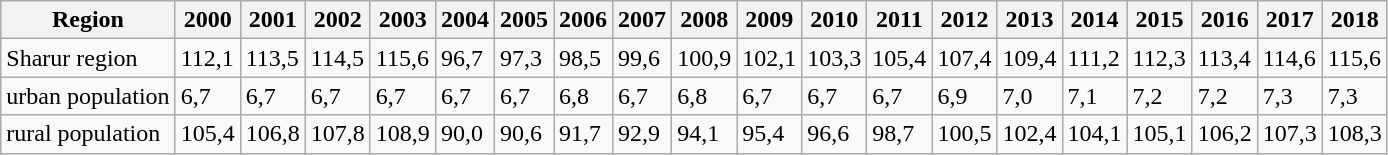<table class="wikitable">
<tr>
<th>Region</th>
<th>2000</th>
<th>2001</th>
<th>2002</th>
<th>2003</th>
<th>2004</th>
<th>2005</th>
<th>2006</th>
<th>2007</th>
<th>2008</th>
<th>2009</th>
<th>2010</th>
<th>2011</th>
<th>2012</th>
<th>2013</th>
<th>2014</th>
<th>2015</th>
<th>2016</th>
<th>2017</th>
<th>2018</th>
</tr>
<tr>
<td>Sharur region</td>
<td>112,1</td>
<td>113,5</td>
<td>114,5</td>
<td>115,6</td>
<td>96,7</td>
<td>97,3</td>
<td>98,5</td>
<td>99,6</td>
<td>100,9</td>
<td>102,1</td>
<td>103,3</td>
<td>105,4</td>
<td>107,4</td>
<td>109,4</td>
<td>111,2</td>
<td>112,3</td>
<td>113,4</td>
<td>114,6</td>
<td>115,6</td>
</tr>
<tr>
<td>urban population</td>
<td>6,7</td>
<td>6,7</td>
<td>6,7</td>
<td>6,7</td>
<td>6,7</td>
<td>6,7</td>
<td>6,8</td>
<td>6,7</td>
<td>6,8</td>
<td>6,7</td>
<td>6,7</td>
<td>6,7</td>
<td>6,9</td>
<td>7,0</td>
<td>7,1</td>
<td>7,2</td>
<td>7,2</td>
<td>7,3</td>
<td>7,3</td>
</tr>
<tr>
<td>rural population</td>
<td>105,4</td>
<td>106,8</td>
<td>107,8</td>
<td>108,9</td>
<td>90,0</td>
<td>90,6</td>
<td>91,7</td>
<td>92,9</td>
<td>94,1</td>
<td>95,4</td>
<td>96,6</td>
<td>98,7</td>
<td>100,5</td>
<td>102,4</td>
<td>104,1</td>
<td>105,1</td>
<td>106,2</td>
<td>107,3</td>
<td>108,3</td>
</tr>
</table>
